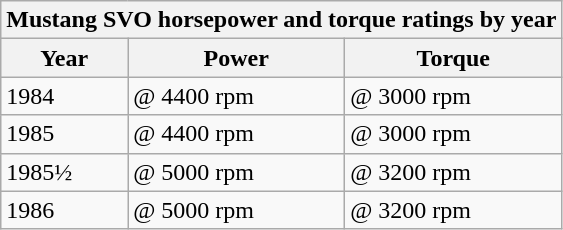<table class="wikitable">
<tr>
<th colspan="8">Mustang SVO horsepower and torque ratings by year</th>
</tr>
<tr>
<th>Year</th>
<th>Power</th>
<th>Torque</th>
</tr>
<tr>
<td>1984</td>
<td> @ 4400 rpm</td>
<td> @ 3000 rpm</td>
</tr>
<tr>
<td>1985</td>
<td> @ 4400 rpm</td>
<td> @ 3000 rpm</td>
</tr>
<tr>
<td>1985½</td>
<td> @ 5000 rpm</td>
<td> @ 3200 rpm</td>
</tr>
<tr>
<td>1986</td>
<td> @ 5000 rpm</td>
<td> @ 3200 rpm</td>
</tr>
</table>
